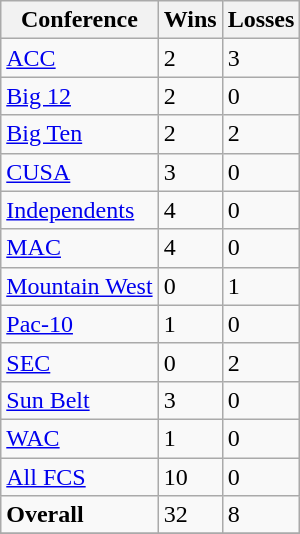<table class="wikitable">
<tr>
<th>Conference</th>
<th>Wins</th>
<th>Losses</th>
</tr>
<tr>
<td><a href='#'>ACC</a></td>
<td>2</td>
<td>3</td>
</tr>
<tr>
<td><a href='#'>Big 12</a></td>
<td>2</td>
<td>0</td>
</tr>
<tr>
<td><a href='#'>Big Ten</a></td>
<td>2</td>
<td>2</td>
</tr>
<tr>
<td><a href='#'>CUSA</a></td>
<td>3</td>
<td>0</td>
</tr>
<tr>
<td><a href='#'>Independents</a></td>
<td>4</td>
<td>0</td>
</tr>
<tr>
<td><a href='#'>MAC</a></td>
<td>4</td>
<td>0</td>
</tr>
<tr>
<td><a href='#'>Mountain West</a></td>
<td>0</td>
<td>1</td>
</tr>
<tr>
<td><a href='#'>Pac-10</a></td>
<td>1</td>
<td>0</td>
</tr>
<tr>
<td><a href='#'>SEC</a></td>
<td>0</td>
<td>2</td>
</tr>
<tr>
<td><a href='#'>Sun Belt</a></td>
<td>3</td>
<td>0</td>
</tr>
<tr>
<td><a href='#'>WAC</a></td>
<td>1</td>
<td>0</td>
</tr>
<tr>
<td><a href='#'>All FCS</a></td>
<td>10</td>
<td>0</td>
</tr>
<tr>
<td><strong>Overall</strong></td>
<td>32</td>
<td>8</td>
</tr>
<tr>
</tr>
</table>
